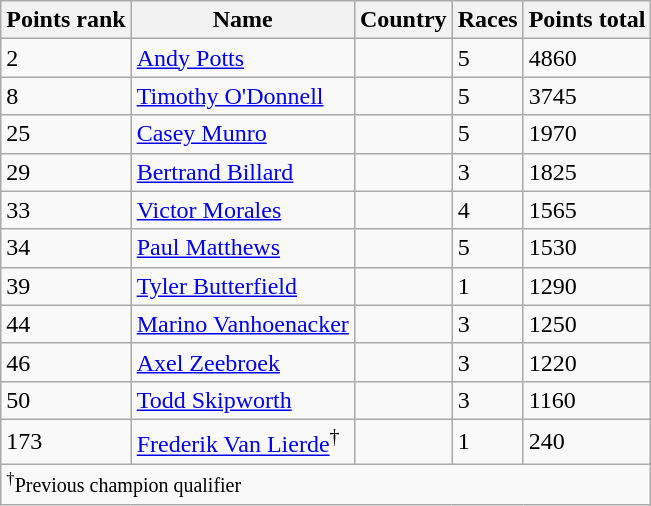<table class="wikitable sortable">
<tr>
<th>Points rank</th>
<th>Name</th>
<th>Country</th>
<th>Races</th>
<th>Points total</th>
</tr>
<tr>
<td>2</td>
<td><a href='#'>Andy Potts</a></td>
<td></td>
<td>5</td>
<td>4860</td>
</tr>
<tr>
<td>8</td>
<td><a href='#'>Timothy O'Donnell</a></td>
<td></td>
<td>5</td>
<td>3745</td>
</tr>
<tr>
<td>25</td>
<td><a href='#'>Casey Munro</a></td>
<td></td>
<td>5</td>
<td>1970</td>
</tr>
<tr>
<td>29</td>
<td><a href='#'>Bertrand Billard</a></td>
<td></td>
<td>3</td>
<td>1825</td>
</tr>
<tr>
<td>33</td>
<td><a href='#'>Victor Morales</a></td>
<td></td>
<td>4</td>
<td>1565</td>
</tr>
<tr>
<td>34</td>
<td><a href='#'>Paul Matthews</a></td>
<td></td>
<td>5</td>
<td>1530</td>
</tr>
<tr>
<td>39</td>
<td><a href='#'>Tyler Butterfield</a></td>
<td></td>
<td>1</td>
<td>1290</td>
</tr>
<tr>
<td>44</td>
<td><a href='#'>Marino Vanhoenacker</a></td>
<td></td>
<td>3</td>
<td>1250</td>
</tr>
<tr>
<td>46</td>
<td><a href='#'>Axel Zeebroek</a></td>
<td></td>
<td>3</td>
<td>1220</td>
</tr>
<tr>
<td>50</td>
<td><a href='#'>Todd Skipworth</a></td>
<td></td>
<td>3</td>
<td>1160</td>
</tr>
<tr>
<td>173</td>
<td><a href='#'>Frederik Van Lierde</a><sup>†</sup></td>
<td></td>
<td>1</td>
<td>240</td>
</tr>
<tr>
<td colspan="5" align="left"><small><sup>†</sup>Previous champion qualifier</small></td>
</tr>
</table>
